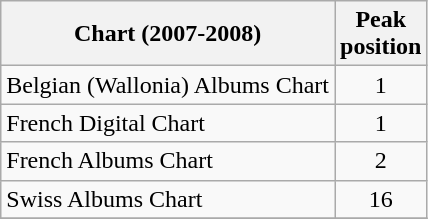<table class="wikitable sortable">
<tr>
<th>Chart (2007-2008)</th>
<th>Peak<br>position</th>
</tr>
<tr>
<td>Belgian (Wallonia) Albums Chart</td>
<td align="center">1</td>
</tr>
<tr>
<td>French Digital Chart</td>
<td align="center">1</td>
</tr>
<tr>
<td>French Albums Chart</td>
<td align="center">2</td>
</tr>
<tr>
<td>Swiss Albums Chart</td>
<td align="center">16</td>
</tr>
<tr>
</tr>
</table>
